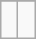<table class="wikitable">
<tr align="center">
</tr>
<tr align="center">
<td> </td>
<td> </td>
</tr>
</table>
